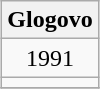<table class="wikitable" style="margin: 0.5em auto; text-align: center;">
<tr>
<th colspan="1">Glogovo</th>
</tr>
<tr>
<td>1991</td>
</tr>
<tr>
<td></td>
</tr>
<tr>
</tr>
</table>
